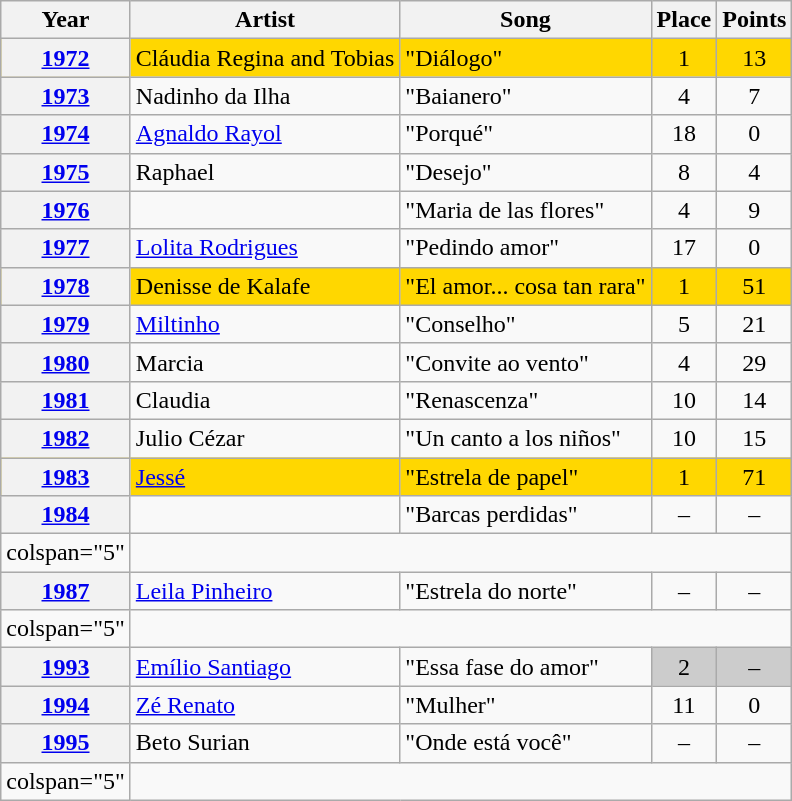<table class="wikitable sortable plainrowheaders">
<tr>
<th scope="col">Year</th>
<th scope="col">Artist</th>
<th scope="col">Song</th>
<th scope="col" data-sort-type="number">Place</th>
<th scope="col" data-sort-type="number">Points</th>
</tr>
<tr bgcolor="FFD700">
<th scope="row" style="text-align:center;"><a href='#'>1972</a></th>
<td>Cláudia Regina and Tobias</td>
<td>"Diálogo"</td>
<td style="text-align:center;">1</td>
<td style="text-align:center;">13</td>
</tr>
<tr>
<th scope="row" style="text-align:center;"><a href='#'>1973</a></th>
<td>Nadinho da Ilha</td>
<td>"Baianero"</td>
<td style="text-align:center;">4</td>
<td style="text-align:center;">7</td>
</tr>
<tr>
<th scope="row" style="text-align:center;"><a href='#'>1974</a></th>
<td><a href='#'>Agnaldo Rayol</a></td>
<td>"Porqué"</td>
<td style="text-align:center;">18</td>
<td style="text-align:center;">0</td>
</tr>
<tr>
<th scope="row" style="text-align:center;"><a href='#'>1975</a></th>
<td>Raphael</td>
<td>"Desejo"</td>
<td style="text-align:center;">8</td>
<td style="text-align:center;">4</td>
</tr>
<tr>
<th scope="row" style="text-align:center;"><a href='#'>1976</a></th>
<td></td>
<td>"Maria de las flores"</td>
<td style="text-align:center;">4</td>
<td style="text-align:center;">9</td>
</tr>
<tr>
<th scope="row" style="text-align:center;"><a href='#'>1977</a></th>
<td><a href='#'>Lolita Rodrigues</a></td>
<td>"Pedindo amor"</td>
<td style="text-align:center;">17</td>
<td style="text-align:center;">0</td>
</tr>
<tr bgcolor="#FFD700">
<th scope="row" style="text-align:center;"><a href='#'>1978</a></th>
<td>Denisse de Kalafe</td>
<td>"El amor... cosa tan rara"</td>
<td style="text-align:center;">1</td>
<td style="text-align:center;">51</td>
</tr>
<tr>
<th scope="row" style="text-align:center;"><a href='#'>1979</a></th>
<td><a href='#'>Miltinho</a></td>
<td>"Conselho"</td>
<td style="text-align:center;">5</td>
<td style="text-align:center;">21</td>
</tr>
<tr>
<th scope="row" style="text-align:center;"><a href='#'>1980</a></th>
<td>Marcia</td>
<td>"Convite ao vento"</td>
<td style="text-align:center;">4</td>
<td style="text-align:center;">29</td>
</tr>
<tr>
<th scope="row" style="text-align:center;"><a href='#'>1981</a></th>
<td>Claudia</td>
<td>"Renascenza"</td>
<td style="text-align:center;">10</td>
<td style="text-align:center;">14</td>
</tr>
<tr>
<th scope="row" style="text-align:center;"><a href='#'>1982</a></th>
<td>Julio Cézar</td>
<td>"Un canto a los niños"</td>
<td style="text-align:center;">10</td>
<td style="text-align:center;">15</td>
</tr>
<tr bgcolor="#FFD700">
<th scope="row" style="text-align:center;"><a href='#'>1983</a></th>
<td><a href='#'>Jessé</a></td>
<td>"Estrela de papel"</td>
<td style="text-align:center;">1</td>
<td style="text-align:center;">71</td>
</tr>
<tr>
<th scope="row" style="text-align:center;"><a href='#'>1984</a></th>
<td></td>
<td>"Barcas perdidas"</td>
<td style="text-align:center;">–</td>
<td style="text-align:center;">–</td>
</tr>
<tr>
<td>colspan="5" </td>
</tr>
<tr>
<th scope="row" style="text-align:center;"><a href='#'>1987</a></th>
<td><a href='#'>Leila Pinheiro</a></td>
<td>"Estrela do norte"</td>
<td style="text-align:center;">–</td>
<td style="text-align:center;">–</td>
</tr>
<tr>
<td>colspan="5" </td>
</tr>
<tr>
<th scope="row" style="text-align:center;"><a href='#'>1993</a></th>
<td><a href='#'>Emílio Santiago</a></td>
<td>"Essa fase do amor"</td>
<td style="text-align:center; background-color:#CCC;">2</td>
<td style="text-align:center; background-color:#CCC;">–</td>
</tr>
<tr>
<th scope="row" style="text-align:center;"><a href='#'>1994</a></th>
<td><a href='#'>Zé Renato</a></td>
<td>"Mulher"</td>
<td style="text-align:center;">11</td>
<td style="text-align:center;">0</td>
</tr>
<tr>
<th scope="row" style="text-align:center;"><a href='#'>1995</a></th>
<td>Beto Surian</td>
<td>"Onde está você"</td>
<td style="text-align:center;">–</td>
<td style="text-align:center;">–</td>
</tr>
<tr>
<td>colspan="5" </td>
</tr>
</table>
